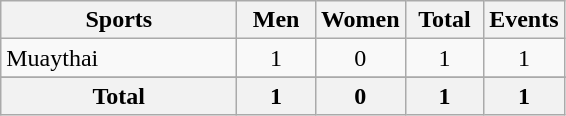<table class="wikitable sortable" style="text-align:center;">
<tr>
<th width=150>Sports</th>
<th width=45>Men</th>
<th width=45>Women</th>
<th width=45>Total</th>
<th width=45>Events</th>
</tr>
<tr>
<td align=left>Muaythai</td>
<td>1</td>
<td>0</td>
<td>1</td>
<td>1</td>
</tr>
<tr>
</tr>
<tr class="sortbottom">
<th>Total</th>
<th>1</th>
<th>0</th>
<th>1</th>
<th>1</th>
</tr>
</table>
